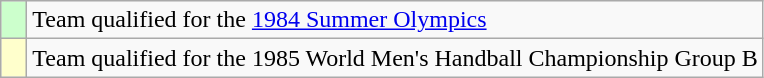<table class="wikitable">
<tr>
<td width=10px bgcolor=#ccffcc></td>
<td>Team qualified for the <a href='#'>1984 Summer Olympics</a></td>
</tr>
<tr>
<td width=10px bgcolor=#ffffcc></td>
<td>Team qualified for the 1985 World Men's Handball Championship Group B</td>
</tr>
</table>
